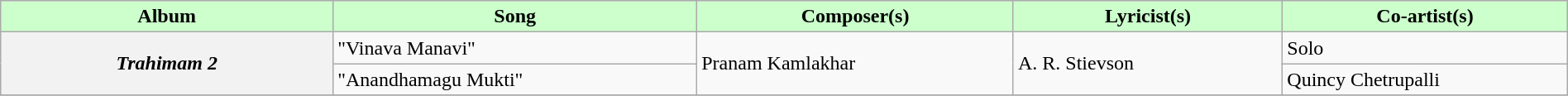<table class="wikitable plainrowheaders" width="100%" textcolor:#000;">
<tr style="background:#cfc; text-align:center;">
<td scope="col" width="21%"><strong>Album</strong></td>
<td scope="col" width=23%><strong>Song</strong></td>
<td scope="col" width=20%><strong>Composer(s)</strong></td>
<td scope="col" width=17%><strong>Lyricist(s)</strong></td>
<td scope="col" width=18%><strong>Co-artist(s)</strong></td>
</tr>
<tr>
<th "row" rowspan="2"><em>Trahimam 2</em></th>
<td>"Vinava Manavi"</td>
<td rowspan="2">Pranam Kamlakhar</td>
<td rowspan="2">A. R. Stievson</td>
<td>Solo</td>
</tr>
<tr>
<td>"Anandhamagu Mukti"</td>
<td>Quincy Chetrupalli</td>
</tr>
<tr>
</tr>
</table>
